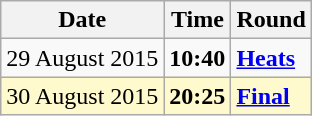<table class="wikitable">
<tr>
<th>Date</th>
<th>Time</th>
<th>Round</th>
</tr>
<tr>
<td>29 August 2015</td>
<td><strong>10:40</strong></td>
<td><strong><a href='#'>Heats</a></strong></td>
</tr>
<tr style=background:lemonchiffon>
<td>30 August 2015</td>
<td><strong>20:25</strong></td>
<td><strong><a href='#'>Final</a></strong></td>
</tr>
</table>
